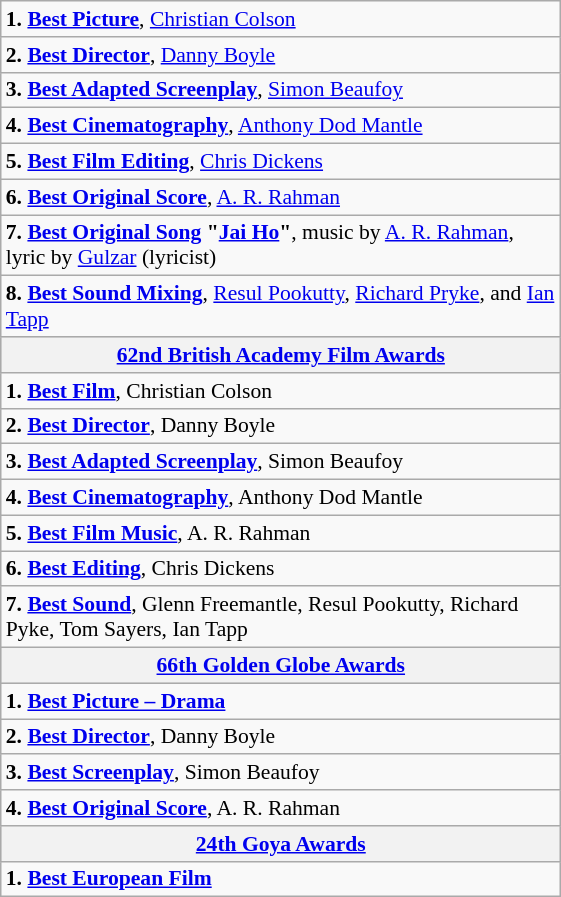<table class="wikitable floatright" style="width: 26em; font-size:90%">
<tr>
<td><strong>1. <a href='#'>Best Picture</a></strong>, <a href='#'>Christian Colson</a></td>
</tr>
<tr>
<td><strong>2. <a href='#'>Best Director</a></strong>, <a href='#'>Danny Boyle</a></td>
</tr>
<tr>
<td><strong>3. <a href='#'>Best Adapted Screenplay</a></strong>, <a href='#'>Simon Beaufoy</a></td>
</tr>
<tr>
<td><strong>4. <a href='#'>Best Cinematography</a></strong>, <a href='#'>Anthony Dod Mantle</a></td>
</tr>
<tr>
<td><strong>5. <a href='#'>Best Film Editing</a></strong>, <a href='#'>Chris Dickens</a></td>
</tr>
<tr>
<td><strong>6. <a href='#'>Best Original Score</a></strong>, <a href='#'>A. R. Rahman</a></td>
</tr>
<tr>
<td><strong>7. <a href='#'>Best Original Song</a> "<a href='#'>Jai Ho</a>"</strong>, music by <a href='#'>A. R. Rahman</a>, lyric by <a href='#'>Gulzar</a> (lyricist)</td>
</tr>
<tr>
<td><strong>8. <a href='#'>Best Sound Mixing</a></strong>, <a href='#'>Resul Pookutty</a>, <a href='#'>Richard Pryke</a>, and <a href='#'>Ian Tapp</a></td>
</tr>
<tr style="background:#ccc; text-align:center;">
<th colspan="7"><a href='#'>62nd British Academy Film Awards</a></th>
</tr>
<tr>
<td><strong>1. <a href='#'>Best Film</a></strong>, Christian Colson</td>
</tr>
<tr>
<td><strong>2. <a href='#'>Best Director</a></strong>, Danny Boyle</td>
</tr>
<tr>
<td><strong>3. <a href='#'>Best Adapted Screenplay</a></strong>, Simon Beaufoy</td>
</tr>
<tr>
<td><strong>4. <a href='#'>Best Cinematography</a></strong>, Anthony Dod Mantle</td>
</tr>
<tr>
<td><strong>5. <a href='#'>Best Film Music</a></strong>, A. R. Rahman</td>
</tr>
<tr>
<td><strong>6. <a href='#'>Best Editing</a></strong>, Chris Dickens</td>
</tr>
<tr>
<td><strong>7. <a href='#'>Best Sound</a></strong>, Glenn Freemantle, Resul Pookutty, Richard Pyke, Tom Sayers, Ian Tapp</td>
</tr>
<tr style="background:#ccc; text-align:center;">
<th colspan="4"><a href='#'>66th Golden Globe Awards</a></th>
</tr>
<tr>
<td><strong>1. <a href='#'>Best Picture – Drama</a></strong></td>
</tr>
<tr>
<td><strong>2. <a href='#'>Best Director</a></strong>, Danny Boyle</td>
</tr>
<tr>
<td><strong>3. <a href='#'>Best Screenplay</a></strong>, Simon Beaufoy</td>
</tr>
<tr>
<td><strong>4. <a href='#'>Best Original Score</a></strong>, A. R. Rahman</td>
</tr>
<tr style="background:#ccc; text-align:center;">
<th><a href='#'>24th Goya Awards</a></th>
</tr>
<tr>
<td><strong>1. <a href='#'>Best European Film</a></strong></td>
</tr>
</table>
